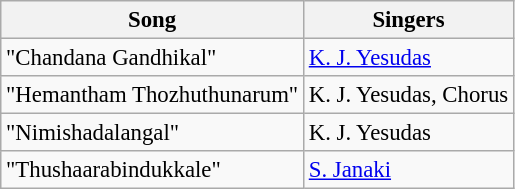<table class="wikitable" style="font-size:95%;">
<tr>
<th>Song</th>
<th>Singers</th>
</tr>
<tr>
<td>"Chandana Gandhikal"</td>
<td><a href='#'>K. J. Yesudas</a></td>
</tr>
<tr>
<td>"Hemantham Thozhuthunarum"</td>
<td>K. J. Yesudas, Chorus</td>
</tr>
<tr>
<td>"Nimishadalangal"</td>
<td>K. J. Yesudas</td>
</tr>
<tr>
<td>"Thushaarabindukkale"</td>
<td><a href='#'>S. Janaki</a></td>
</tr>
</table>
